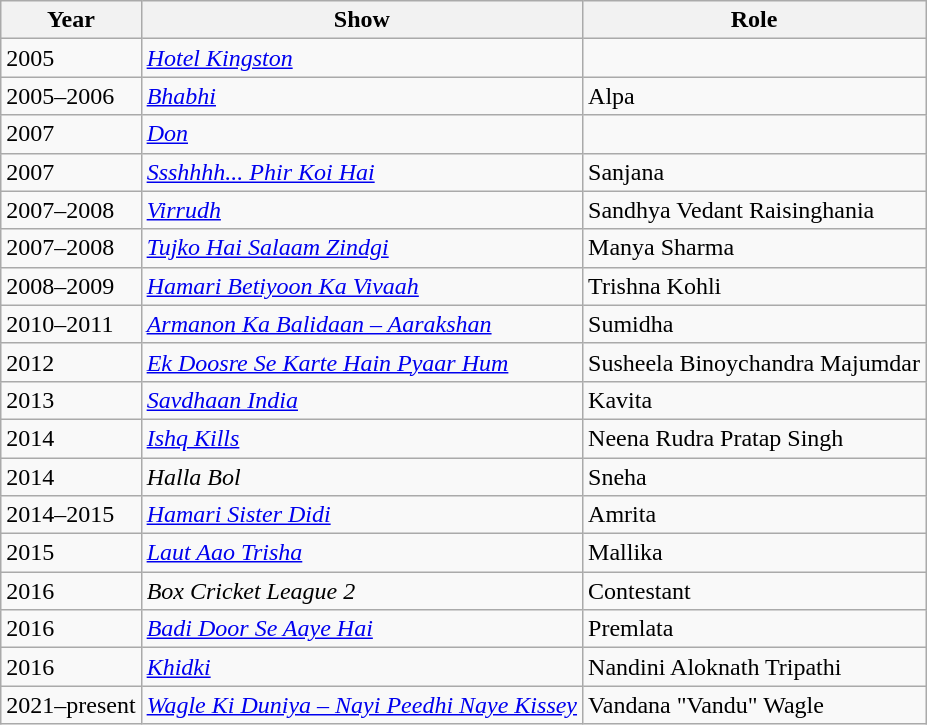<table class="wikitable">
<tr>
<th>Year</th>
<th>Show</th>
<th>Role</th>
</tr>
<tr>
<td>2005</td>
<td><em><a href='#'>Hotel Kingston</a></em></td>
<td></td>
</tr>
<tr>
<td>2005–2006</td>
<td><em><a href='#'>Bhabhi</a></em></td>
<td>Alpa</td>
</tr>
<tr>
<td>2007</td>
<td><em><a href='#'>Don</a></em></td>
<td></td>
</tr>
<tr>
<td>2007</td>
<td><em><a href='#'>Ssshhhh... Phir Koi Hai</a></em></td>
<td>Sanjana</td>
</tr>
<tr>
<td>2007–2008</td>
<td><em><a href='#'>Virrudh</a></em></td>
<td>Sandhya Vedant Raisinghania</td>
</tr>
<tr>
<td>2007–2008</td>
<td><em><a href='#'>Tujko Hai Salaam Zindgi</a></em></td>
<td>Manya Sharma</td>
</tr>
<tr>
<td>2008–2009</td>
<td><em><a href='#'>Hamari Betiyoon Ka Vivaah</a></em></td>
<td>Trishna Kohli</td>
</tr>
<tr>
<td>2010–2011</td>
<td><em><a href='#'>Armanon Ka Balidaan&nbsp;– Aarakshan</a></em></td>
<td>Sumidha</td>
</tr>
<tr>
<td>2012</td>
<td><em><a href='#'>Ek Doosre Se Karte Hain Pyaar Hum</a></em></td>
<td>Susheela Binoychandra Majumdar</td>
</tr>
<tr>
<td>2013</td>
<td><em><a href='#'>Savdhaan India</a></em></td>
<td>Kavita</td>
</tr>
<tr>
<td>2014</td>
<td><em><a href='#'>Ishq Kills</a></em></td>
<td>Neena Rudra Pratap Singh</td>
</tr>
<tr>
<td>2014</td>
<td><em>Halla Bol</em></td>
<td>Sneha</td>
</tr>
<tr>
<td>2014–2015</td>
<td><em><a href='#'>Hamari Sister Didi</a></em></td>
<td>Amrita</td>
</tr>
<tr>
<td>2015</td>
<td><em><a href='#'>Laut Aao Trisha</a></em></td>
<td>Mallika</td>
</tr>
<tr>
<td>2016</td>
<td><em>Box Cricket League 2</em></td>
<td>Contestant</td>
</tr>
<tr>
<td>2016</td>
<td><em><a href='#'>Badi Door Se Aaye Hai</a></em></td>
<td>Premlata</td>
</tr>
<tr>
<td>2016</td>
<td><em><a href='#'>Khidki</a></em></td>
<td>Nandini Aloknath Tripathi</td>
</tr>
<tr>
<td>2021–present</td>
<td><em><a href='#'>Wagle Ki Duniya – Nayi Peedhi Naye Kissey</a></em></td>
<td>Vandana "Vandu" Wagle</td>
</tr>
</table>
